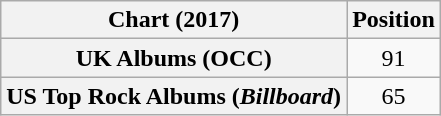<table class="wikitable sortable plainrowheaders" style="text-align:center">
<tr>
<th scope="col">Chart (2017)</th>
<th scope="col">Position</th>
</tr>
<tr>
<th scope="row">UK Albums (OCC)</th>
<td>91</td>
</tr>
<tr>
<th scope="row">US Top Rock Albums (<em>Billboard</em>)</th>
<td>65</td>
</tr>
</table>
